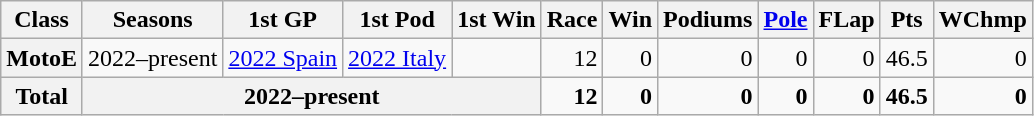<table class="wikitable" style=text-align:right>
<tr>
<th>Class</th>
<th>Seasons</th>
<th>1st GP</th>
<th>1st Pod</th>
<th>1st Win</th>
<th>Race</th>
<th>Win</th>
<th>Podiums</th>
<th><a href='#'>Pole</a></th>
<th>FLap</th>
<th>Pts</th>
<th>WChmp</th>
</tr>
<tr>
<th>MotoE</th>
<td>2022–present</td>
<td align="left"><a href='#'>2022 Spain</a></td>
<td align="left"><a href='#'>2022 Italy</a></td>
<td align="left"></td>
<td>12</td>
<td>0</td>
<td>0</td>
<td>0</td>
<td>0</td>
<td>46.5</td>
<td>0</td>
</tr>
<tr>
<th>Total</th>
<th colspan=4>2022–present</th>
<td><strong>12</strong></td>
<td><strong>0</strong></td>
<td><strong>0</strong></td>
<td><strong>0</strong></td>
<td><strong>0</strong></td>
<td><strong>46.5</strong></td>
<td><strong>0</strong></td>
</tr>
</table>
